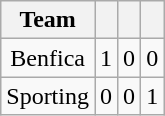<table class=" wikitable" style="text-align:center">
<tr>
<th>Team</th>
<th></th>
<th></th>
<th></th>
</tr>
<tr>
<td>Benfica</td>
<td>1</td>
<td>0</td>
<td>0</td>
</tr>
<tr>
<td>Sporting</td>
<td>0</td>
<td>0</td>
<td>1</td>
</tr>
</table>
